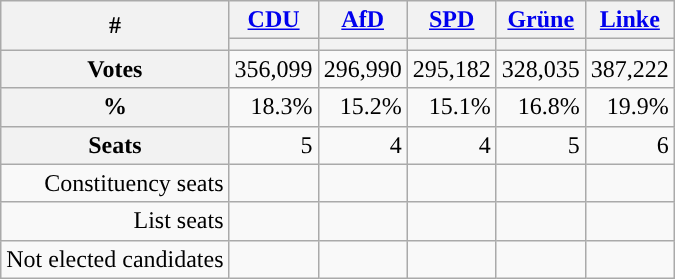<table class="wikitable" style="text-align:right;vertical-align:top">
<tr>
<th rowspan="2">#</th>
<th class="wikitable sortable"><a href='#'>CDU</a></th>
<th class="wikitable sortable"><a href='#'>AfD</a></th>
<th class="wikitable sortable"><a href='#'>SPD</a></th>
<th class="wikitable sortable"><a href='#'>Grüne</a></th>
<th class="wikitable sortable"><a href='#'>Linke</a></th>
</tr>
<tr>
<th class="wikitable sortable" style="background:"></th>
<th class="wikitable sortable" style="background:"></th>
<th class="wikitable sortable" style="background:"></th>
<th class="wikitable sortable" style="background:"></th>
<th class="wikitable sortable" style="background:"></th>
</tr>
<tr>
<th>Votes</th>
<td>356,099</td>
<td>296,990</td>
<td>295,182</td>
<td>328,035</td>
<td>387,222</td>
</tr>
<tr>
<th>%</th>
<td>18.3%</td>
<td>15.2%</td>
<td>15.1%</td>
<td>16.8%</td>
<td>19.9%</td>
</tr>
<tr>
<th>Seats</th>
<td>5</td>
<td>4</td>
<td>4</td>
<td>5</td>
<td>6</td>
</tr>
<tr style="vertical-align:top">
<td>Constituency seats</td>
<td></td>
<td></td>
<td></td>
<td></td>
<td></td>
</tr>
<tr style="vertical-align:top">
<td>List seats</td>
<td></td>
<td> </td>
<td></td>
<td></td>
<td> </td>
</tr>
<tr style="vertical-align:top">
<td>Not elected candidates</td>
<td><div><br>

</div></td>
<td><div><br>
</div></td>
<td><div><br>

</div></td>
<td><div><br>



</div></td>
<td><div><br>
</div></td>
</tr>
</table>
